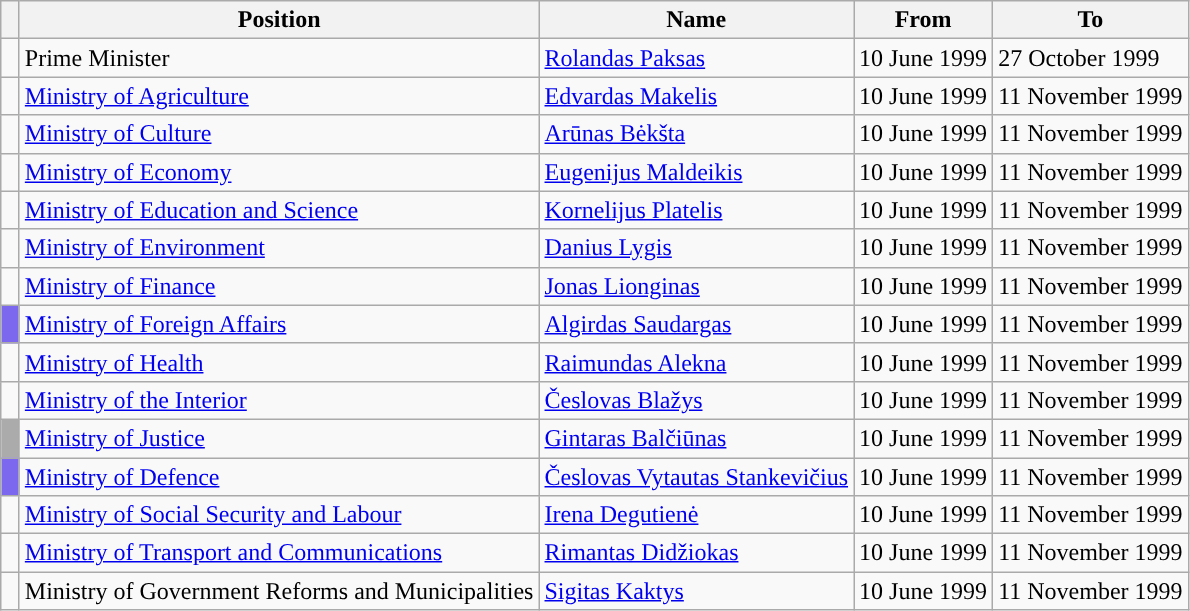<table class="wikitable">
<tr>
<th></th>
<th>Position</th>
<th>Name</th>
<th>From</th>
<th>To</th>
</tr>
<tr>
<td width=5px style="background-color: "></td>
<td>Prime Minister</td>
<td><a href='#'>Rolandas Paksas</a></td>
<td>10 June 1999</td>
<td>27 October 1999</td>
</tr>
<tr>
<td width=5px style="background-color: "></td>
<td><a href='#'>Ministry of Agriculture</a></td>
<td><a href='#'>Edvardas Makelis</a></td>
<td>10 June 1999</td>
<td>11 November 1999</td>
</tr>
<tr>
<td width=5px style="background-color: "></td>
<td><a href='#'>Ministry of Culture</a></td>
<td><a href='#'>Arūnas Bėkšta</a></td>
<td>10 June 1999</td>
<td>11 November 1999</td>
</tr>
<tr>
<td width=5px style="background-color: "></td>
<td><a href='#'>Ministry of Economy</a></td>
<td><a href='#'>Eugenijus Maldeikis</a></td>
<td>10 June 1999</td>
<td>11 November 1999</td>
</tr>
<tr>
<td width=5px style="background-color: "></td>
<td><a href='#'>Ministry of Education and Science</a></td>
<td><a href='#'>Kornelijus Platelis</a></td>
<td>10 June 1999</td>
<td>11 November 1999</td>
</tr>
<tr>
<td width=5px style="background-color: "></td>
<td><a href='#'>Ministry of Environment</a></td>
<td><a href='#'>Danius Lygis</a></td>
<td>10 June 1999</td>
<td>11 November 1999</td>
</tr>
<tr>
<td width=5px style="background-color: "></td>
<td><a href='#'>Ministry of Finance</a></td>
<td><a href='#'>Jonas Lionginas</a></td>
<td>10 June 1999</td>
<td>11 November 1999</td>
</tr>
<tr>
<td width=5px style="background-color: #7B68EE"></td>
<td><a href='#'>Ministry of Foreign Affairs</a></td>
<td><a href='#'>Algirdas Saudargas</a></td>
<td>10 June 1999</td>
<td>11 November 1999</td>
</tr>
<tr>
<td width=5px style="background-color: "></td>
<td><a href='#'>Ministry of Health</a></td>
<td><a href='#'>Raimundas Alekna</a></td>
<td>10 June 1999</td>
<td>11 November 1999</td>
</tr>
<tr>
<td width=5px style="background-color: "></td>
<td><a href='#'>Ministry of the Interior</a></td>
<td><a href='#'>Česlovas Blažys</a></td>
<td>10 June 1999</td>
<td>11 November 1999</td>
</tr>
<tr>
<td width=5px style="background-color: #ABABAB"></td>
<td><a href='#'>Ministry of Justice</a></td>
<td><a href='#'>Gintaras Balčiūnas</a></td>
<td>10 June 1999</td>
<td>11 November 1999</td>
</tr>
<tr>
<td width=5px style="background-color: #7B68EE"></td>
<td><a href='#'>Ministry of Defence</a></td>
<td><a href='#'>Česlovas Vytautas Stankevičius</a></td>
<td>10 June 1999</td>
<td>11 November 1999</td>
</tr>
<tr>
<td width=5px style="background-color: "></td>
<td><a href='#'>Ministry of Social Security and Labour</a></td>
<td><a href='#'>Irena Degutienė</a></td>
<td>10 June 1999</td>
<td>11 November 1999</td>
</tr>
<tr>
<td width=5px style="background-color: "></td>
<td><a href='#'>Ministry of Transport and Communications</a></td>
<td><a href='#'>Rimantas Didžiokas</a></td>
<td>10 June 1999</td>
<td>11 November 1999</td>
</tr>
<tr>
<td width=5px style="background-color: "></td>
<td>Ministry of Government Reforms and Municipalities</td>
<td><a href='#'>Sigitas Kaktys</a></td>
<td>10 June 1999</td>
<td>11 November 1999</td>
</tr>
</table>
